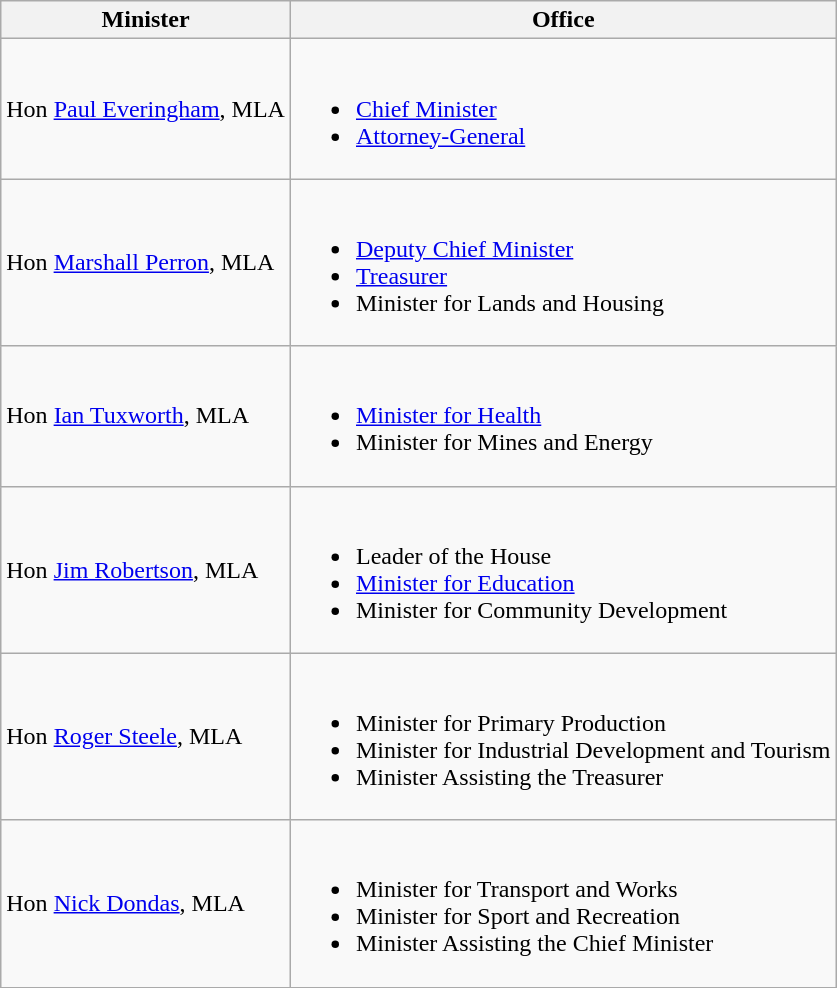<table class="wikitable">
<tr>
<th>Minister</th>
<th>Office</th>
</tr>
<tr>
<td>Hon <a href='#'>Paul Everingham</a>, MLA</td>
<td><br><ul><li><a href='#'>Chief Minister</a></li><li><a href='#'>Attorney-General</a></li></ul></td>
</tr>
<tr>
<td>Hon <a href='#'>Marshall Perron</a>, MLA</td>
<td><br><ul><li><a href='#'>Deputy Chief Minister</a></li><li><a href='#'>Treasurer</a></li><li>Minister for Lands and Housing</li></ul></td>
</tr>
<tr>
<td>Hon <a href='#'>Ian Tuxworth</a>, MLA</td>
<td><br><ul><li><a href='#'>Minister for Health</a></li><li>Minister for Mines and Energy</li></ul></td>
</tr>
<tr>
<td>Hon <a href='#'>Jim Robertson</a>, MLA</td>
<td><br><ul><li>Leader of the House</li><li><a href='#'>Minister for Education</a></li><li>Minister for Community Development</li></ul></td>
</tr>
<tr>
<td>Hon <a href='#'>Roger Steele</a>, MLA</td>
<td><br><ul><li>Minister for Primary Production</li><li>Minister for Industrial Development and Tourism</li><li>Minister Assisting the Treasurer</li></ul></td>
</tr>
<tr>
<td>Hon <a href='#'>Nick Dondas</a>, MLA</td>
<td><br><ul><li>Minister for Transport and Works</li><li>Minister for Sport and Recreation</li><li>Minister Assisting the Chief Minister</li></ul></td>
</tr>
<tr>
</tr>
</table>
